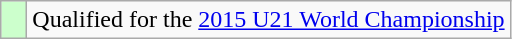<table class="wikitable" style="text-align:left">
<tr>
<td width=10px bgcolor=#ccffcc></td>
<td>Qualified for the <a href='#'>2015 U21 World Championship</a></td>
</tr>
</table>
